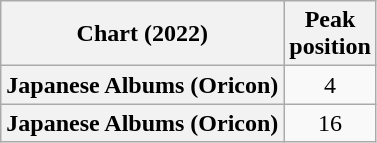<table class="wikitable sortable plainrowheaders" style="text-align:center">
<tr>
<th scope="col">Chart (2022)</th>
<th scope="col">Peak<br>position</th>
</tr>
<tr>
<th scope="row">Japanese Albums (Oricon)</th>
<td>4</td>
</tr>
<tr>
<th scope="row">Japanese Albums (Oricon)<br></th>
<td>16</td>
</tr>
</table>
